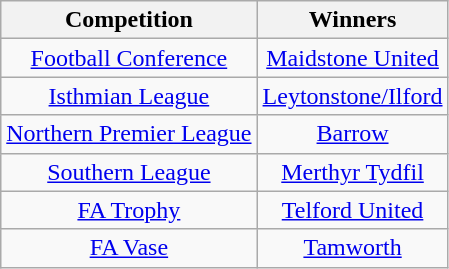<table class="wikitable" style="text-align:center;">
<tr>
<th>Competition</th>
<th>Winners</th>
</tr>
<tr>
<td><a href='#'>Football Conference</a></td>
<td><a href='#'>Maidstone United</a></td>
</tr>
<tr>
<td><a href='#'>Isthmian League</a></td>
<td><a href='#'>Leytonstone/Ilford</a></td>
</tr>
<tr>
<td><a href='#'>Northern Premier League</a></td>
<td><a href='#'>Barrow</a></td>
</tr>
<tr>
<td><a href='#'>Southern League</a></td>
<td><a href='#'>Merthyr Tydfil</a></td>
</tr>
<tr>
<td><a href='#'>FA Trophy</a></td>
<td><a href='#'>Telford United</a></td>
</tr>
<tr>
<td><a href='#'>FA Vase</a></td>
<td><a href='#'>Tamworth</a></td>
</tr>
</table>
